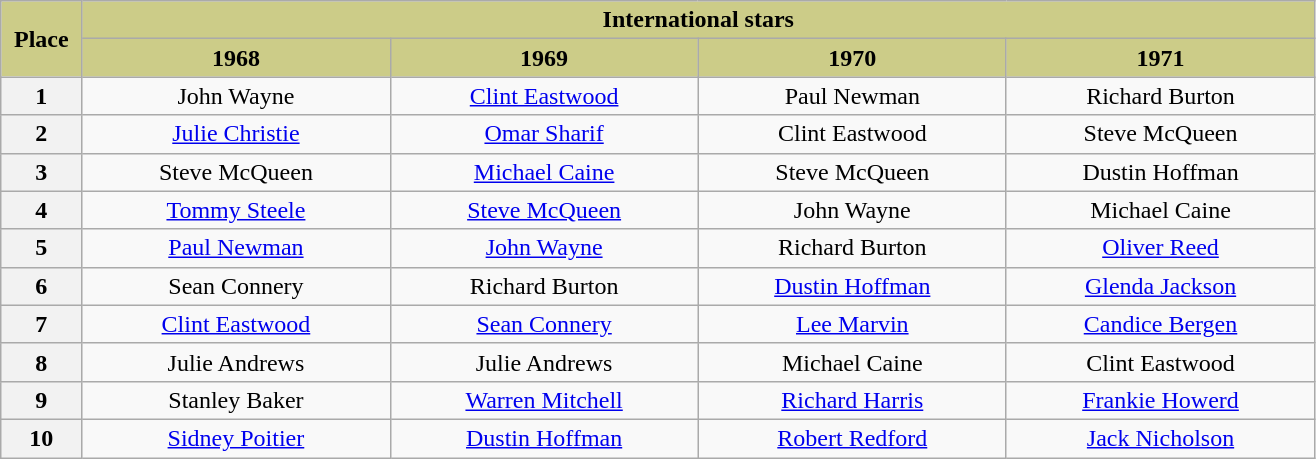<table class="wikitable">
<tr>
<th style="background:#CC8" width="5%" rowspan="2">Place</th>
<th scope="col" style="background:#CC8" width="4%" colspan="5">International stars</th>
</tr>
<tr>
<th style="background:#CC8" width="19%">1968</th>
<th style="background:#CC8" width="19%">1969</th>
<th style="background:#CC8" width="19%">1970</th>
<th style="background:#CC8" width="19%">1971</th>
</tr>
<tr align="center">
<th scope="row">1</th>
<td>John Wayne</td>
<td><a href='#'>Clint Eastwood</a></td>
<td>Paul Newman</td>
<td>Richard Burton</td>
</tr>
<tr align="center">
<th scope="row">2</th>
<td><a href='#'>Julie Christie</a></td>
<td><a href='#'>Omar Sharif</a></td>
<td>Clint Eastwood</td>
<td>Steve McQueen</td>
</tr>
<tr align="center">
<th scope="row">3</th>
<td>Steve McQueen</td>
<td><a href='#'>Michael Caine</a></td>
<td>Steve McQueen</td>
<td>Dustin Hoffman</td>
</tr>
<tr align="center">
<th scope="row">4</th>
<td><a href='#'>Tommy Steele</a></td>
<td><a href='#'>Steve McQueen</a></td>
<td>John Wayne</td>
<td>Michael Caine</td>
</tr>
<tr align="center">
<th scope="row">5</th>
<td><a href='#'>Paul Newman</a></td>
<td><a href='#'>John Wayne</a></td>
<td>Richard Burton</td>
<td><a href='#'>Oliver Reed</a></td>
</tr>
<tr align="center">
<th scope="row">6</th>
<td>Sean Connery</td>
<td>Richard Burton</td>
<td><a href='#'>Dustin Hoffman</a></td>
<td><a href='#'>Glenda Jackson</a></td>
</tr>
<tr align="center">
<th scope="row">7</th>
<td><a href='#'>Clint Eastwood</a></td>
<td><a href='#'>Sean Connery</a></td>
<td><a href='#'>Lee Marvin</a></td>
<td><a href='#'>Candice Bergen</a></td>
</tr>
<tr align="center">
<th scope="row">8</th>
<td>Julie Andrews</td>
<td>Julie Andrews</td>
<td>Michael Caine</td>
<td>Clint Eastwood</td>
</tr>
<tr align="center">
<th scope="row">9</th>
<td>Stanley Baker</td>
<td><a href='#'>Warren Mitchell</a></td>
<td><a href='#'>Richard Harris</a></td>
<td><a href='#'>Frankie Howerd</a></td>
</tr>
<tr align="center">
<th scope="row">10</th>
<td><a href='#'>Sidney Poitier</a></td>
<td><a href='#'>Dustin Hoffman</a></td>
<td><a href='#'>Robert Redford</a></td>
<td><a href='#'>Jack Nicholson</a></td>
</tr>
</table>
